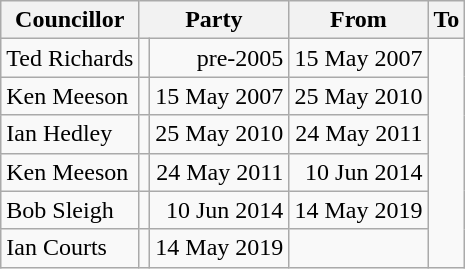<table class=wikitable>
<tr>
<th>Councillor</th>
<th colspan=2>Party</th>
<th>From</th>
<th>To</th>
</tr>
<tr>
<td>Ted Richards</td>
<td></td>
<td align=right>pre-2005</td>
<td align=right>15 May 2007</td>
</tr>
<tr>
<td>Ken Meeson</td>
<td></td>
<td align=right>15 May 2007</td>
<td align=right>25 May 2010</td>
</tr>
<tr>
<td>Ian Hedley</td>
<td></td>
<td align=right>25 May 2010</td>
<td align=right>24 May 2011</td>
</tr>
<tr>
<td>Ken Meeson</td>
<td></td>
<td align=right>24 May 2011</td>
<td align=right>10 Jun 2014</td>
</tr>
<tr>
<td>Bob Sleigh</td>
<td></td>
<td align=right>10 Jun 2014</td>
<td align=right>14 May 2019</td>
</tr>
<tr>
<td>Ian Courts</td>
<td></td>
<td align=right>14 May 2019</td>
<td align=right></td>
</tr>
</table>
